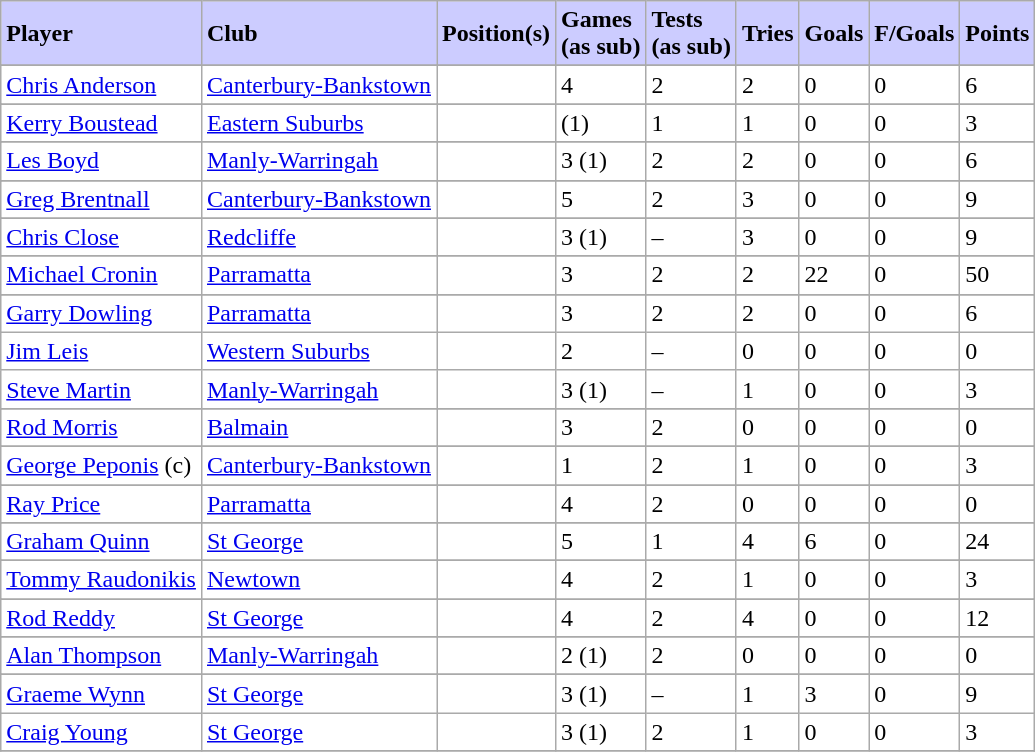<table class=wikitable>
<tr bgcolor="#CCCCFF">
<td><strong>Player</strong></td>
<td><strong>Club</strong></td>
<td><strong>Position(s)</strong></td>
<td><strong>Games<br>(as sub)</strong></td>
<td><strong>Tests<br>(as sub)</strong></td>
<td><strong>Tries</strong></td>
<td><strong>Goals</strong></td>
<td><strong>F/Goals</strong></td>
<td><strong>Points</strong></td>
</tr>
<tr>
</tr>
<tr bgcolor="#FFFFFF">
<td><a href='#'>Chris Anderson</a></td>
<td> <a href='#'>Canterbury-Bankstown</a></td>
<td></td>
<td>4</td>
<td>2</td>
<td>2</td>
<td>0</td>
<td>0</td>
<td>6</td>
</tr>
<tr>
</tr>
<tr bgcolor="#FFFFFF">
<td><a href='#'>Kerry Boustead</a></td>
<td> <a href='#'>Eastern Suburbs</a></td>
<td></td>
<td>(1)</td>
<td>1</td>
<td>1</td>
<td>0</td>
<td>0</td>
<td>3</td>
</tr>
<tr>
</tr>
<tr bgcolor="#FFFFFF">
<td><a href='#'>Les Boyd</a></td>
<td> <a href='#'>Manly-Warringah</a></td>
<td></td>
<td>3 (1)</td>
<td>2</td>
<td>2</td>
<td>0</td>
<td>0</td>
<td>6</td>
</tr>
<tr>
</tr>
<tr bgcolor="#FFFFFF">
<td><a href='#'>Greg Brentnall</a></td>
<td> <a href='#'>Canterbury-Bankstown</a></td>
<td></td>
<td>5</td>
<td>2</td>
<td>3</td>
<td>0</td>
<td>0</td>
<td>9</td>
</tr>
<tr>
</tr>
<tr bgcolor="#FFFFFF">
<td><a href='#'>Chris Close</a></td>
<td> <a href='#'>Redcliffe</a></td>
<td></td>
<td>3 (1)</td>
<td>–</td>
<td>3</td>
<td>0</td>
<td>0</td>
<td>9</td>
</tr>
<tr>
</tr>
<tr bgcolor="#FFFFFF">
<td><a href='#'>Michael Cronin</a></td>
<td> <a href='#'>Parramatta</a></td>
<td></td>
<td>3</td>
<td>2</td>
<td>2</td>
<td>22</td>
<td>0</td>
<td>50</td>
</tr>
<tr>
</tr>
<tr bgcolor="#FFFFFF">
<td><a href='#'>Garry Dowling</a></td>
<td> <a href='#'>Parramatta</a></td>
<td></td>
<td>3</td>
<td>2</td>
<td>2</td>
<td>0</td>
<td>0</td>
<td>6</td>
</tr>
<tr bgcolor="#FFFFFF">
<td><a href='#'>Jim Leis</a></td>
<td> <a href='#'>Western Suburbs</a></td>
<td></td>
<td>2</td>
<td>–</td>
<td>0</td>
<td>0</td>
<td>0</td>
<td>0</td>
</tr>
<tr bgcolor="#FFFFFF">
<td><a href='#'>Steve Martin</a></td>
<td> <a href='#'>Manly-Warringah</a></td>
<td></td>
<td>3 (1)</td>
<td>–</td>
<td>1</td>
<td>0</td>
<td>0</td>
<td>3</td>
</tr>
<tr>
</tr>
<tr bgcolor="#FFFFFF">
<td><a href='#'>Rod Morris</a></td>
<td> <a href='#'>Balmain</a></td>
<td></td>
<td>3</td>
<td>2</td>
<td>0</td>
<td>0</td>
<td>0</td>
<td>0</td>
</tr>
<tr>
</tr>
<tr bgcolor="#FFFFFF">
<td><a href='#'>George Peponis</a> (c)</td>
<td> <a href='#'>Canterbury-Bankstown</a></td>
<td></td>
<td>1</td>
<td>2</td>
<td>1</td>
<td>0</td>
<td>0</td>
<td>3</td>
</tr>
<tr>
</tr>
<tr bgcolor="#FFFFFF">
<td><a href='#'>Ray Price</a></td>
<td> <a href='#'>Parramatta</a></td>
<td></td>
<td>4</td>
<td>2</td>
<td>0</td>
<td>0</td>
<td>0</td>
<td>0</td>
</tr>
<tr>
</tr>
<tr bgcolor="#FFFFFF">
<td><a href='#'>Graham Quinn</a></td>
<td> <a href='#'>St George</a></td>
<td></td>
<td>5</td>
<td>1</td>
<td>4</td>
<td>6</td>
<td>0</td>
<td>24</td>
</tr>
<tr>
</tr>
<tr bgcolor="#FFFFFF">
<td><a href='#'>Tommy Raudonikis</a></td>
<td> <a href='#'>Newtown</a></td>
<td></td>
<td>4</td>
<td>2</td>
<td>1</td>
<td>0</td>
<td>0</td>
<td>3</td>
</tr>
<tr>
</tr>
<tr bgcolor="#FFFFFF">
<td><a href='#'>Rod Reddy</a></td>
<td> <a href='#'>St George</a></td>
<td></td>
<td>4</td>
<td>2</td>
<td>4</td>
<td>0</td>
<td>0</td>
<td>12</td>
</tr>
<tr>
</tr>
<tr bgcolor="#FFFFFF">
<td><a href='#'>Alan Thompson</a></td>
<td> <a href='#'>Manly-Warringah</a></td>
<td></td>
<td>2 (1)</td>
<td>2</td>
<td>0</td>
<td>0</td>
<td>0</td>
<td>0</td>
</tr>
<tr>
</tr>
<tr bgcolor="#FFFFFF">
<td><a href='#'>Graeme Wynn</a></td>
<td> <a href='#'>St George</a></td>
<td></td>
<td>3 (1)</td>
<td>–</td>
<td>1</td>
<td>3</td>
<td>0</td>
<td>9</td>
</tr>
<tr bgcolor="#FFFFFF">
<td><a href='#'>Craig Young</a></td>
<td> <a href='#'>St George</a></td>
<td></td>
<td>3 (1)</td>
<td>2</td>
<td>1</td>
<td>0</td>
<td>0</td>
<td>3</td>
</tr>
<tr>
</tr>
</table>
